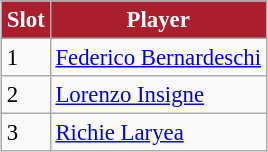<table class="wikitable" style="text-align:left; margin-left:1em; font-size:95%;">
<tr>
<th style="background:#AB1E2D; color:white; text-align:center;">Slot</th>
<th style="background:#AB1E2D; color:white; text-align:center;">Player</th>
</tr>
<tr>
<td>1</td>
<td> <a href='#'>Federico Bernardeschi</a></td>
</tr>
<tr>
<td>2</td>
<td> <a href='#'>Lorenzo Insigne</a></td>
</tr>
<tr>
<td>3</td>
<td> <a href='#'>Richie Laryea</a></td>
</tr>
</table>
